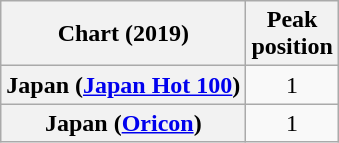<table class="wikitable plainrowheaders" style="text-align:center">
<tr>
<th scope="col">Chart (2019)</th>
<th scope="col">Peak<br>position</th>
</tr>
<tr>
<th scope="row">Japan (<a href='#'>Japan Hot 100</a>)</th>
<td>1</td>
</tr>
<tr>
<th scope="row">Japan (<a href='#'>Oricon</a>)</th>
<td>1</td>
</tr>
</table>
